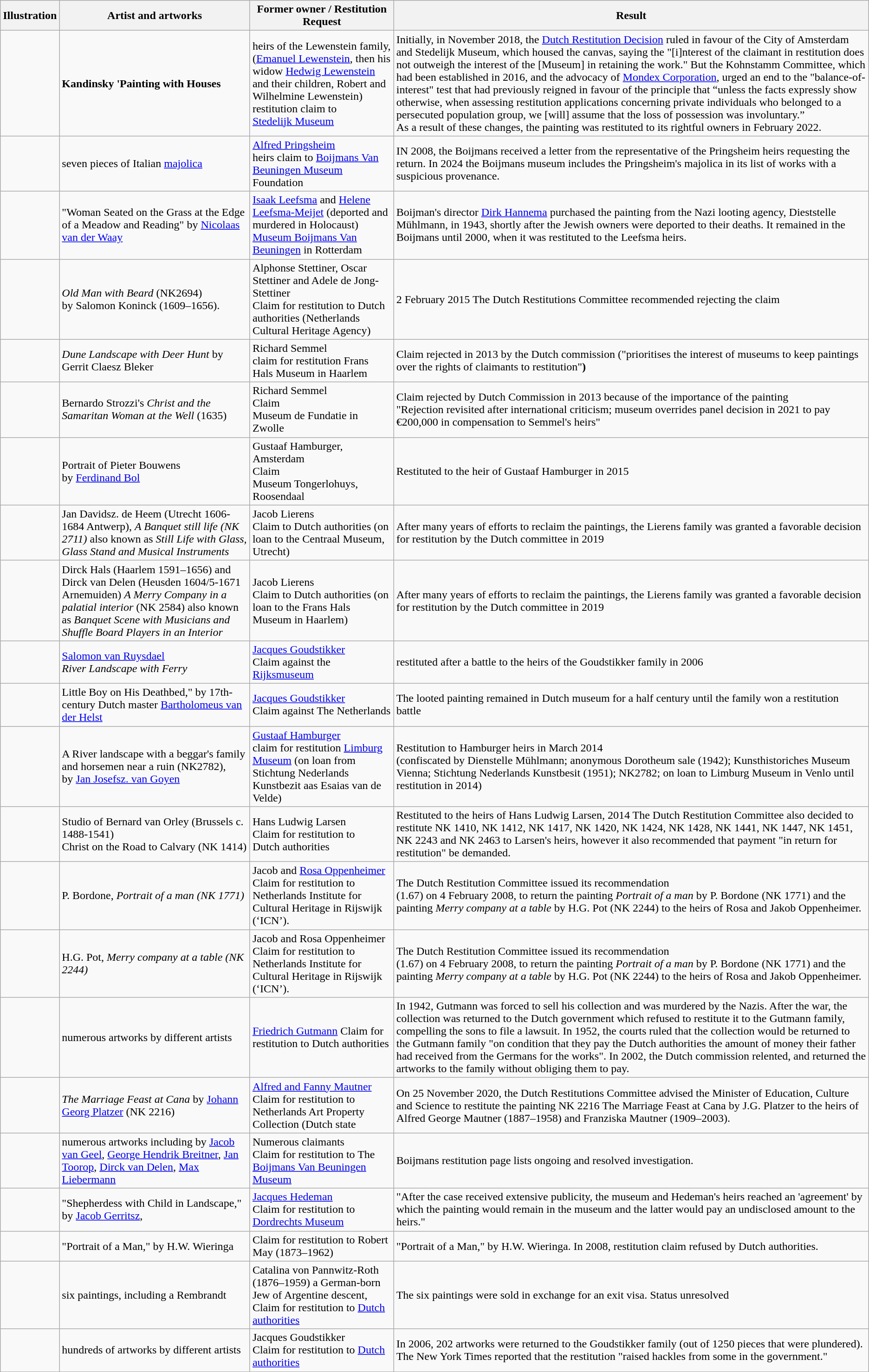<table class="wikitable">
<tr>
<th>Illustration</th>
<th>Artist and artworks</th>
<th>Former owner / Restitution Request</th>
<th>Result</th>
</tr>
<tr>
<td></td>
<td><strong>Kandinsky 'Painting with Houses</strong></td>
<td>heirs of the Lewenstein family, (<a href='#'>Emanuel Lewenstein</a>, then his widow <a href='#'>Hedwig Lewenstein</a> and their children, Robert and Wilhelmine Lewenstein)<br>restitution claim to<br><a href='#'>Stedelijk Museum</a></td>
<td>Initially, in November 2018, the <a href='#'>Dutch Restitution Decision</a> ruled in favour of the City of Amsterdam and Stedelijk Museum, which housed the canvas, saying the "[i]nterest of the claimant in restitution does not outweigh the interest of the [Museum] in retaining the work." But the Kohnstamm Committee, which had been established in 2016, and the advocacy of <a href='#'>Mondex Corporation</a>, urged an end to the "balance-of-interest" test that had previously reigned in favour of the principle that “unless the facts expressly show otherwise, when assessing restitution applications concerning private individuals who belonged to a persecuted population group, we [will] assume that the loss of possession was involuntary.”<br>As a result of these changes, the painting was restituted to its rightful owners in February 2022.</td>
</tr>
<tr>
<td></td>
<td>seven pieces of Italian <a href='#'>majolica</a></td>
<td><a href='#'>Alfred Pringsheim</a><br>heirs
claim to
<a href='#'>Boijmans Van Beuningen Museum</a> Foundation</td>
<td>IN 2008, the Boijmans received a letter from the representative of the Pringsheim heirs requesting the return. In 2024 the Boijmans museum includes the Pringsheim's majolica in its list of works with a suspicious provenance.</td>
</tr>
<tr>
<td></td>
<td>"Woman Seated on the Grass at the Edge of a Meadow and Reading" by <a href='#'>Nicolaas van der Waay</a></td>
<td><a href='#'>Isaak Leefsma</a> and <a href='#'>Helene Leefsma-Meijet</a> (deported and murdered in Holocaust)<br><a href='#'>Museum Boijmans Van Beuningen</a> in Rotterdam</td>
<td>Boijman's director <a href='#'>Dirk Hannema</a> purchased the painting from the Nazi looting agency, Dieststelle Mühlmann, in 1943, shortly after the Jewish owners were deported to their deaths. It remained in the Boijmans until 2000, when it was restituted to the Leefsma heirs.</td>
</tr>
<tr>
<td></td>
<td><em>Old Man with Beard</em> (NK2694)<br>by Salomon Koninck (1609–1656).</td>
<td>Alphonse Stettiner, Oscar Stettiner and Adele de Jong-Stettiner<br>Claim for restitution to Dutch authorities (Netherlands Cultural Heritage Agency)</td>
<td>2 February 2015 The Dutch Restitutions Committee recommended rejecting the claim</td>
</tr>
<tr>
<td></td>
<td><em>Dune Landscape with Deer Hunt</em> by Gerrit Claesz Bleker</td>
<td>Richard Semmel<br>claim for restitution Frans Hals Museum in Haarlem</td>
<td>Claim rejected in 2013 by the Dutch commission ("prioritises the interest of museums to keep paintings over the rights of claimants to restitution"<strong>)</strong></td>
</tr>
<tr>
<td></td>
<td>Bernardo Strozzi's <em>Christ and the Samaritan Woman at the Well</em> (1635)</td>
<td>Richard Semmel<br>Claim<br>Museum de Fundatie in Zwolle</td>
<td>Claim rejected by Dutch Commission in 2013 because of the importance of the painting<br>"Rejection revisited after international criticism; museum overrides panel decision in 2021 to pay €200,000 in compensation to Semmel's heirs"</td>
</tr>
<tr>
<td></td>
<td>Portrait of Pieter Bouwens<br>by <a href='#'>Ferdinand Bol</a></td>
<td>Gustaaf Hamburger, Amsterdam<br>Claim<br>Museum Tongerlohuys, Roosendaal</td>
<td>Restituted to the heir of Gustaaf Hamburger in 2015</td>
</tr>
<tr>
<td></td>
<td>Jan Davidsz. de Heem (Utrecht 1606-1684 Antwerp), <em>A Banquet still life (NK 2711)</em> also known as <em>Still Life with Glass, Glass Stand and Musical Instruments</em></td>
<td>Jacob Lierens<br>Claim to Dutch authorities (on loan to the Centraal Museum, Utrecht)</td>
<td>After many years of efforts to reclaim the paintings, the Lierens family was granted a favorable decision for restitution by the Dutch committee in 2019</td>
</tr>
<tr>
<td></td>
<td>Dirck Hals (Haarlem 1591–1656) and Dirck van Delen (Heusden 1604/5-1671 Arnemuiden) <em>A Merry Company in a palatial interior</em> (NK 2584) also known as <em>Banquet Scene with Musicians and Shuffle Board Players in an Interior</em></td>
<td>Jacob Lierens<br>Claim to Dutch authorities (on loan to the Frans Hals Museum in Haarlem)</td>
<td>After many years of efforts to reclaim the paintings, the Lierens family was granted a favorable decision for restitution by the Dutch committee in 2019</td>
</tr>
<tr>
<td></td>
<td><a href='#'>Salomon van Ruysdael</a><br><em>River Landscape with Ferry</em></td>
<td><a href='#'>Jacques Goudstikker</a><br>Claim against the <a href='#'>Rijksmuseum</a></td>
<td>restituted after a battle to the heirs of the Goudstikker family in 2006</td>
</tr>
<tr>
<td></td>
<td>Little Boy on His Deathbed," by 17th-century Dutch master <a href='#'>Bartholomeus van der Helst</a></td>
<td><a href='#'>Jacques Goudstikker</a><br>Claim against The Netherlands</td>
<td>The looted painting remained in Dutch museum for a half century until the family won a restitution battle</td>
</tr>
<tr>
<td></td>
<td>A River landscape with a beggar's family and horsemen near a ruin  (NK2782),<br>by <a href='#'>Jan Josefsz. van Goyen</a></td>
<td><a href='#'>Gustaaf Hamburger</a><br>claim for restitution <a href='#'>Limburg Museum</a> (on loan from Stichtung Nederlands Kunstbezit aas Esaias van de Velde)</td>
<td>Restitution to Hamburger heirs in March 2014<br>(confiscated by Dienstelle Mühlmann; anonymous Dorotheum sale (1942); Kunsthistoriches Museum Vienna; Stichtung Nederlands Kunstbesit (1951); NK2782; on loan to Limburg Museum in Venlo until restitution in 2014)</td>
</tr>
<tr>
<td></td>
<td>Studio of Bernard van Orley (Brussels c. 1488-1541)<br>Christ on the Road to Calvary (NK 1414)</td>
<td>Hans Ludwig Larsen<br>Claim for restitution to<br>Dutch authorities</td>
<td>Restituted to the heirs of Hans Ludwig Larsen, 2014 The Dutch Restitution Committee also decided to restitute NK 1410, NK 1412, NK 1417, NK 1420, NK 1424, NK 1428, NK 1441, NK 1447, NK 1451, NK 2243 and NK 2463 to Larsen's heirs, however it also recommended that payment "in return for restitution" be demanded.</td>
</tr>
<tr>
<td></td>
<td>P. Bordone, <em>Portrait of a man (NK 1771)</em></td>
<td>Jacob and <a href='#'>Rosa Oppenheimer</a><br>Claim for restitution to Netherlands Institute for Cultural Heritage in Rijswijk (‘ICN’).</td>
<td>The Dutch Restitution Committee issued its recommendation<br>(1.67) on 4 February 2008, to return the painting <em>Portrait of a man</em> by P. Bordone (NK 1771) and the painting <em>Merry company at a table</em> by H.G. Pot (NK 2244) to the heirs of Rosa and Jakob Oppenheimer.</td>
</tr>
<tr>
<td></td>
<td>H.G. Pot, <em>Merry company at a table (NK 2244)</em></td>
<td>Jacob and Rosa Oppenheimer<br>Claim for restitution to Netherlands Institute for Cultural Heritage in Rijswijk (‘ICN’).</td>
<td>The Dutch Restitution Committee issued its recommendation<br>(1.67) on 4 February 2008, to return the painting <em>Portrait of a man</em> by P. Bordone (NK 1771) and the painting <em>Merry company at a table</em> by H.G. Pot (NK 2244) to the heirs of Rosa and Jakob Oppenheimer.</td>
</tr>
<tr>
<td></td>
<td>numerous artworks by different artists</td>
<td><a href='#'>Friedrich Gutmann</a> Claim for restitution to Dutch authorities</td>
<td>In 1942, Gutmann was forced to sell his collection and was murdered by the Nazis. After the war, the collection was returned to the Dutch government which refused to restitute it to the Gutmann family, compelling the sons to file a lawsuit. In 1952, the courts ruled that the collection would be returned to the Gutmann family  "on condition that they pay the Dutch authorities the amount of money their father had received from the Germans for the works". In 2002,  the Dutch commission relented, and returned the artworks to the family without obliging them to pay.</td>
</tr>
<tr>
<td></td>
<td><em>The Marriage Feast at Cana</em> by <a href='#'>Johann Georg Platzer</a> (NK 2216)</td>
<td><a href='#'>Alfred and Fanny Mautner</a><br>Claim for restitution to Netherlands Art Property Collection (Dutch state</td>
<td>On 25 November 2020, the Dutch Restitutions Committee advised the Minister of Education, Culture and Science to restitute the painting NK 2216 The Marriage Feast at Cana by J.G. Platzer to the heirs of Alfred George Mautner (1887–1958) and Franziska Mautner (1909–2003).</td>
</tr>
<tr>
<td></td>
<td>numerous artworks including by <a href='#'>Jacob van Geel</a>, <a href='#'>George Hendrik Breitner</a>, <a href='#'>Jan Toorop</a>, <a href='#'>Dirck van Delen</a>, <a href='#'>Max Liebermann</a></td>
<td>Numerous claimants<br>Claim for restitution to The <a href='#'>Boijmans Van Beuningen Museum</a></td>
<td>Boijmans restitution page lists ongoing and resolved investigation.</td>
</tr>
<tr>
<td></td>
<td>"Shepherdess with Child in Landscape," by <a href='#'>Jacob Gerritsz</a>,</td>
<td><a href='#'>Jacques Hedeman</a><br>Claim for restitution to <a href='#'>Dordrechts Museum</a></td>
<td>"After the case received extensive publicity, the museum and Hedeman's heirs reached an 'agreement' by which the painting would remain in the museum and the latter would pay an undisclosed amount to the heirs."</td>
</tr>
<tr>
<td></td>
<td>"Portrait of a Man," by H.W. Wieringa</td>
<td>Claim for restitution to Robert May (1873–1962)</td>
<td>"Portrait of a Man," by H.W. Wieringa. In 2008, restitution claim refused by Dutch authorities.</td>
</tr>
<tr>
<td></td>
<td>six paintings, including a Rembrandt</td>
<td>Catalina von Pannwitz-Roth (1876–1959) a German-born Jew of Argentine descent,<br>Claim for restitution to <a href='#'>Dutch authorities</a></td>
<td>The six paintings were sold in exchange for an exit visa. Status unresolved</td>
</tr>
<tr>
<td></td>
<td>hundreds of artworks by different artists</td>
<td>Jacques Goudstikker<br>Claim for restitution to <a href='#'>Dutch authorities</a></td>
<td>In 2006, 202 artworks were returned to the Goudstikker family (out of 1250 pieces that were plundered). The New York Times reported that the restitution "raised hackles from some in the government."</td>
</tr>
</table>
